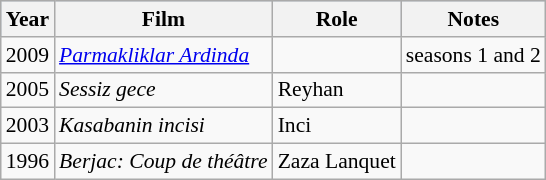<table class="wikitable" style="font-size: 90%;">
<tr style="background:#B0C4DE;">
<th>Year</th>
<th>Film</th>
<th>Role</th>
<th>Notes</th>
</tr>
<tr>
<td>2009</td>
<td><em><a href='#'>Parmakliklar Ardinda</a></em></td>
<td></td>
<td>seasons 1 and 2</td>
</tr>
<tr>
<td>2005</td>
<td><em>Sessiz gece</em></td>
<td>Reyhan</td>
<td></td>
</tr>
<tr>
<td>2003</td>
<td><em>Kasabanin incisi</em></td>
<td>Inci</td>
<td></td>
</tr>
<tr>
<td>1996</td>
<td><em>Berjac: Coup de théâtre</em></td>
<td>Zaza Lanquet</td>
<td></td>
</tr>
</table>
